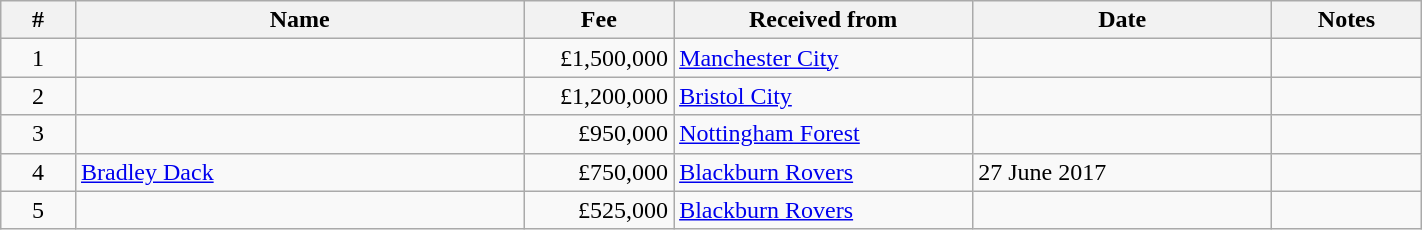<table class="wikitable sortable" width=75%;>
<tr>
<th width=5%>#</th>
<th width=30%>Name</th>
<th width=10%>Fee</th>
<th width=20%>Received from</th>
<th width=20%>Date</th>
<th width=10% class=unsortable>Notes</th>
</tr>
<tr>
<td style="text-align:center;">1</td>
<td style="text-align:left;"></td>
<td style="text-align:right;">£1,500,000</td>
<td><a href='#'>Manchester City</a></td>
<td></td>
<td align=center></td>
</tr>
<tr>
<td style="text-align:center;">2</td>
<td style="text-align:left;"></td>
<td style="text-align:right;">£1,200,000</td>
<td><a href='#'>Bristol City</a></td>
<td></td>
<td align=center></td>
</tr>
<tr>
<td style="text-align:center;">3</td>
<td style="text-align:left;"></td>
<td style="text-align:right;">£950,000</td>
<td><a href='#'>Nottingham Forest</a></td>
<td></td>
<td align=center></td>
</tr>
<tr>
<td style="text-align:center;">4</td>
<td style="text-align:left;"><a href='#'>Bradley Dack</a></td>
<td style="text-align:right;">£750,000</td>
<td><a href='#'>Blackburn Rovers</a></td>
<td>27 June 2017</td>
<td align="center"></td>
</tr>
<tr>
<td style="text-align:center;">5</td>
<td style="text-align:left;"></td>
<td style="text-align:right;">£525,000</td>
<td><a href='#'>Blackburn Rovers</a></td>
<td></td>
<td align="center"></td>
</tr>
</table>
